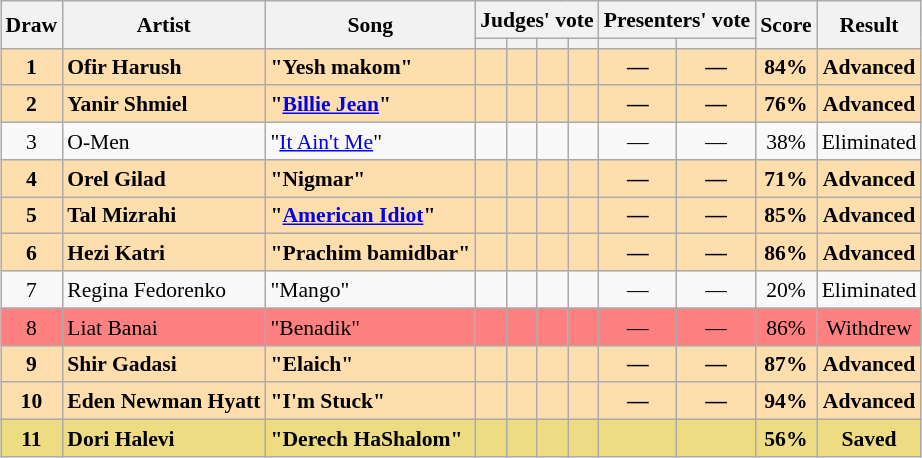<table class="sortable wikitable" style="margin: 1em auto 1em auto; text-align:center; font-size:90%; line-height:18px;">
<tr>
<th rowspan="2">Draw</th>
<th rowspan="2">Artist</th>
<th rowspan="2">Song</th>
<th colspan="4" class="unsortable">Judges' vote</th>
<th colspan="2" class="unsortable">Presenters' vote</th>
<th rowspan="2">Score</th>
<th rowspan="2">Result</th>
</tr>
<tr>
<th class="unsortable"></th>
<th class="unsortable"></th>
<th class="unsortable"></th>
<th class="unsortable"></th>
<th class="unsortable"></th>
<th class="unsortable"></th>
</tr>
<tr style="font-weight:bold; background:#FFDEAD;">
<td>1</td>
<td align="left">Ofir Harush</td>
<td align="left">"Yesh makom"</td>
<td></td>
<td></td>
<td></td>
<td></td>
<td>—</td>
<td>—</td>
<td>84%</td>
<td>Advanced</td>
</tr>
<tr style="font-weight:bold; background:#FFDEAD;">
<td>2</td>
<td align="left">Yanir Shmiel</td>
<td align="left">"<a href='#'>Billie Jean</a>"</td>
<td></td>
<td></td>
<td></td>
<td></td>
<td>—</td>
<td>—</td>
<td>76%</td>
<td>Advanced</td>
</tr>
<tr>
<td>3</td>
<td align="left">O-Men</td>
<td align="left">"<a href='#'>It Ain't Me</a>"</td>
<td></td>
<td></td>
<td></td>
<td></td>
<td>—</td>
<td>—</td>
<td>38%</td>
<td>Eliminated</td>
</tr>
<tr style="font-weight:bold; background:#FFDEAD;">
<td>4</td>
<td align="left">Orel Gilad</td>
<td align="left">"Nigmar"</td>
<td></td>
<td></td>
<td></td>
<td></td>
<td>—</td>
<td>—</td>
<td>71%</td>
<td>Advanced</td>
</tr>
<tr style="font-weight:bold; background:#FFDEAD;">
<td>5</td>
<td align="left">Tal Mizrahi</td>
<td align="left">"<a href='#'>American Idiot</a>"</td>
<td></td>
<td></td>
<td></td>
<td></td>
<td>—</td>
<td>—</td>
<td>85%</td>
<td>Advanced</td>
</tr>
<tr style="font-weight:bold; background:#FFDEAD;">
<td>6</td>
<td align="left">Hezi Katri</td>
<td align="left">"Prachim bamidbar"</td>
<td></td>
<td></td>
<td></td>
<td></td>
<td>—</td>
<td>—</td>
<td>86%</td>
<td>Advanced</td>
</tr>
<tr>
<td>7</td>
<td align="left">Regina Fedorenko</td>
<td align="left">"Mango"</td>
<td></td>
<td></td>
<td></td>
<td></td>
<td>—</td>
<td>—</td>
<td>20%</td>
<td>Eliminated</td>
</tr>
<tr style="background:#fe8080;">
<td>8</td>
<td align="left">Liat Banai</td>
<td align="left">"Benadik"</td>
<td></td>
<td></td>
<td></td>
<td></td>
<td>—</td>
<td>—</td>
<td>86%</td>
<td>Withdrew</td>
</tr>
<tr style="font-weight:bold; background:#FFDEAD;">
<td>9</td>
<td align="left">Shir Gadasi</td>
<td align="left">"Elaich"</td>
<td></td>
<td></td>
<td></td>
<td></td>
<td>—</td>
<td>—</td>
<td>87%</td>
<td>Advanced</td>
</tr>
<tr style="font-weight:bold; background:#FFDEAD;">
<td>10</td>
<td align="left">Eden Newman Hyatt</td>
<td align="left">"I'm Stuck"</td>
<td></td>
<td></td>
<td></td>
<td></td>
<td>—</td>
<td>—</td>
<td>94%</td>
<td>Advanced</td>
</tr>
<tr style="font-weight:bold; background:#eedc82;">
<td>11</td>
<td align="left">Dori Halevi</td>
<td align="left">"Derech HaShalom"</td>
<td></td>
<td></td>
<td></td>
<td></td>
<td></td>
<td></td>
<td>56%</td>
<td>Saved</td>
</tr>
</table>
